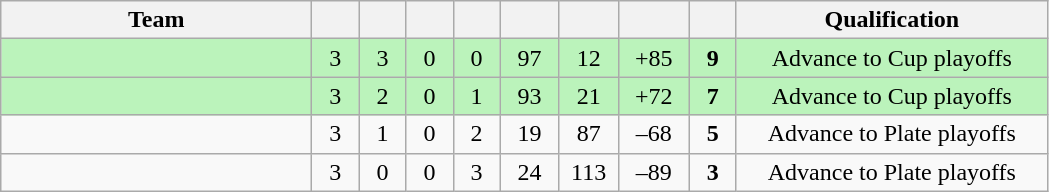<table class="wikitable" style="text-align:center;">
<tr>
<th style="width:12.5em">Team</th>
<th style="width:1.5em;"></th>
<th style="width:1.5em;"></th>
<th style="width:1.5em;"></th>
<th style="width:1.5em;"></th>
<th style="width:2.0em;"></th>
<th style="width:2.0em;"></th>
<th style="width:2.5em;"></th>
<th style="width:1.5em;"></th>
<th style="width:12.5em">Qualification</th>
</tr>
<tr bgcolor="#bbf3bb">
<td align="left"></td>
<td>3</td>
<td>3</td>
<td>0</td>
<td>0</td>
<td>97</td>
<td>12</td>
<td>+85</td>
<td><strong>9</strong></td>
<td>Advance to Cup playoffs</td>
</tr>
<tr bgcolor="#bbf3bb">
<td align="left"></td>
<td>3</td>
<td>2</td>
<td>0</td>
<td>1</td>
<td>93</td>
<td>21</td>
<td>+72</td>
<td><strong>7</strong></td>
<td>Advance to Cup playoffs</td>
</tr>
<tr>
<td align="left"></td>
<td>3</td>
<td>1</td>
<td>0</td>
<td>2</td>
<td>19</td>
<td>87</td>
<td>–68</td>
<td><strong>5</strong></td>
<td>Advance to Plate playoffs</td>
</tr>
<tr>
<td align="left"></td>
<td>3</td>
<td>0</td>
<td>0</td>
<td>3</td>
<td>24</td>
<td>113</td>
<td>–89</td>
<td><strong>3</strong></td>
<td>Advance to Plate playoffs</td>
</tr>
</table>
